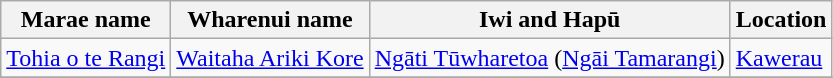<table class="wikitable sortable">
<tr>
<th>Marae name</th>
<th>Wharenui name</th>
<th>Iwi and Hapū</th>
<th>Location</th>
</tr>
<tr>
<td><a href='#'>Tohia o te Rangi</a></td>
<td><a href='#'>Waitaha Ariki Kore</a></td>
<td><a href='#'>Ngāti Tūwharetoa</a> (<a href='#'>Ngāi Tamarangi</a>)</td>
<td><a href='#'>Kawerau</a></td>
</tr>
<tr>
</tr>
</table>
